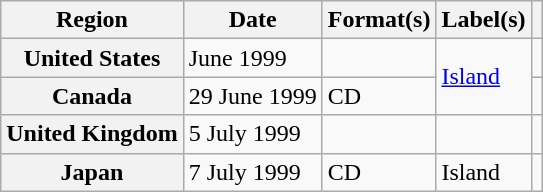<table class="wikitable plainrowheaders">
<tr>
<th scope="col">Region</th>
<th scope="col">Date</th>
<th scope="col">Format(s)</th>
<th scope="col">Label(s)</th>
<th scope="col"></th>
</tr>
<tr>
<th scope="row">United States</th>
<td>June 1999</td>
<td></td>
<td rowspan="2"><a href='#'>Island</a></td>
<td></td>
</tr>
<tr>
<th scope="row">Canada</th>
<td>29 June 1999</td>
<td>CD</td>
<td></td>
</tr>
<tr>
<th scope="row">United Kingdom</th>
<td>5 July 1999</td>
<td></td>
<td></td>
<td></td>
</tr>
<tr>
<th scope="row">Japan</th>
<td>7 July 1999</td>
<td>CD</td>
<td>Island</td>
<td></td>
</tr>
</table>
